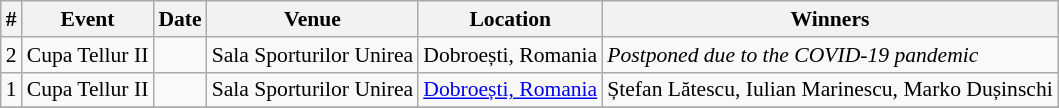<table id="Events" class="wikitable sortable" style="font-size:90%;">
<tr>
<th scope="col">#</th>
<th scope="col">Event</th>
<th scope="col">Date</th>
<th scope="col">Venue</th>
<th scope="col">Location</th>
<th scope="col">Winners</th>
</tr>
<tr>
<td align=center>2</td>
<td>Cupa Tellur II</td>
<td></td>
<td>Sala Sporturilor Unirea</td>
<td>Dobroești, Romania</td>
<td><em>Postponed due to the COVID-19 pandemic</em></td>
</tr>
<tr>
<td align=center>1</td>
<td>Cupa Tellur II</td>
<td></td>
<td>Sala Sporturilor Unirea</td>
<td><a href='#'>Dobroești, Romania</a></td>
<td>Ștefan Lătescu, Iulian Marinescu, Marko Dușinschi</td>
</tr>
<tr>
</tr>
</table>
